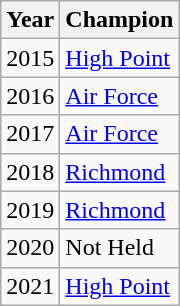<table class="wikitable">
<tr>
<th>Year</th>
<th>Champion</th>
</tr>
<tr>
<td>2015</td>
<td><a href='#'>High Point</a></td>
</tr>
<tr>
<td>2016</td>
<td><a href='#'>Air Force</a></td>
</tr>
<tr>
<td>2017</td>
<td><a href='#'>Air Force</a></td>
</tr>
<tr>
<td>2018</td>
<td><a href='#'>Richmond</a></td>
</tr>
<tr>
<td>2019</td>
<td><a href='#'>Richmond</a></td>
</tr>
<tr>
<td>2020</td>
<td>Not Held</td>
</tr>
<tr>
<td>2021</td>
<td><a href='#'>High Point</a></td>
</tr>
</table>
